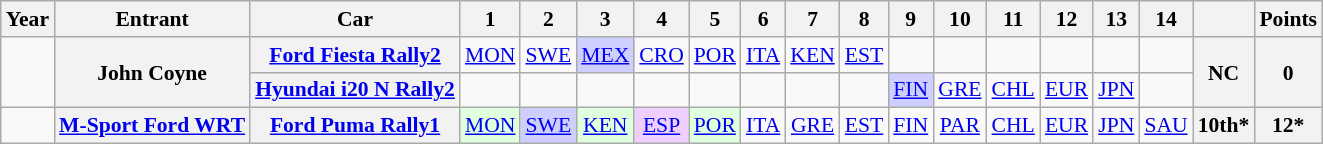<table class="wikitable" border="1" style="text-align:center; font-size:90%;">
<tr>
<th>Year</th>
<th>Entrant</th>
<th>Car</th>
<th>1</th>
<th>2</th>
<th>3</th>
<th>4</th>
<th>5</th>
<th>6</th>
<th>7</th>
<th>8</th>
<th>9</th>
<th>10</th>
<th>11</th>
<th>12</th>
<th>13</th>
<th>14</th>
<th></th>
<th>Points</th>
</tr>
<tr>
<td rowspan="2"></td>
<th rowspan="2">John Coyne</th>
<th><a href='#'>Ford Fiesta Rally2</a></th>
<td><a href='#'>MON</a></td>
<td><a href='#'>SWE</a></td>
<td style="background:#CFCFFF"><a href='#'>MEX</a><br></td>
<td><a href='#'>CRO</a></td>
<td><a href='#'>POR</a></td>
<td><a href='#'>ITA</a></td>
<td><a href='#'>KEN</a></td>
<td><a href='#'>EST</a></td>
<td></td>
<td></td>
<td></td>
<td></td>
<td></td>
<td></td>
<th rowspan="2">NC</th>
<th rowspan="2">0</th>
</tr>
<tr>
<th><a href='#'>Hyundai i20 N Rally2</a></th>
<td></td>
<td></td>
<td></td>
<td></td>
<td></td>
<td></td>
<td></td>
<td></td>
<td style="background:#CFCFFF"><a href='#'>FIN</a><br></td>
<td><a href='#'>GRE</a></td>
<td><a href='#'>CHL</a></td>
<td><a href='#'>EUR</a></td>
<td><a href='#'>JPN</a></td>
<td></td>
</tr>
<tr>
<td></td>
<th><a href='#'>M-Sport Ford WRT</a></th>
<th><a href='#'>Ford Puma Rally1</a></th>
<td style="background:#DFFFDF"><a href='#'>MON</a><br></td>
<td style="background:#CFCFFF"><a href='#'>SWE</a><br></td>
<td style="background:#DFFFDF"><a href='#'>KEN</a><br></td>
<td style="background:#EFCFFF"><a href='#'>ESP</a><br></td>
<td style="background:#DFFFDF"><a href='#'>POR</a><br></td>
<td><a href='#'>ITA</a></td>
<td><a href='#'>GRE</a></td>
<td><a href='#'>EST</a></td>
<td><a href='#'>FIN</a></td>
<td><a href='#'>PAR</a></td>
<td><a href='#'>CHL</a></td>
<td><a href='#'>EUR</a></td>
<td><a href='#'>JPN</a></td>
<td><a href='#'>SAU</a></td>
<th>10th*</th>
<th>12*</th>
</tr>
</table>
